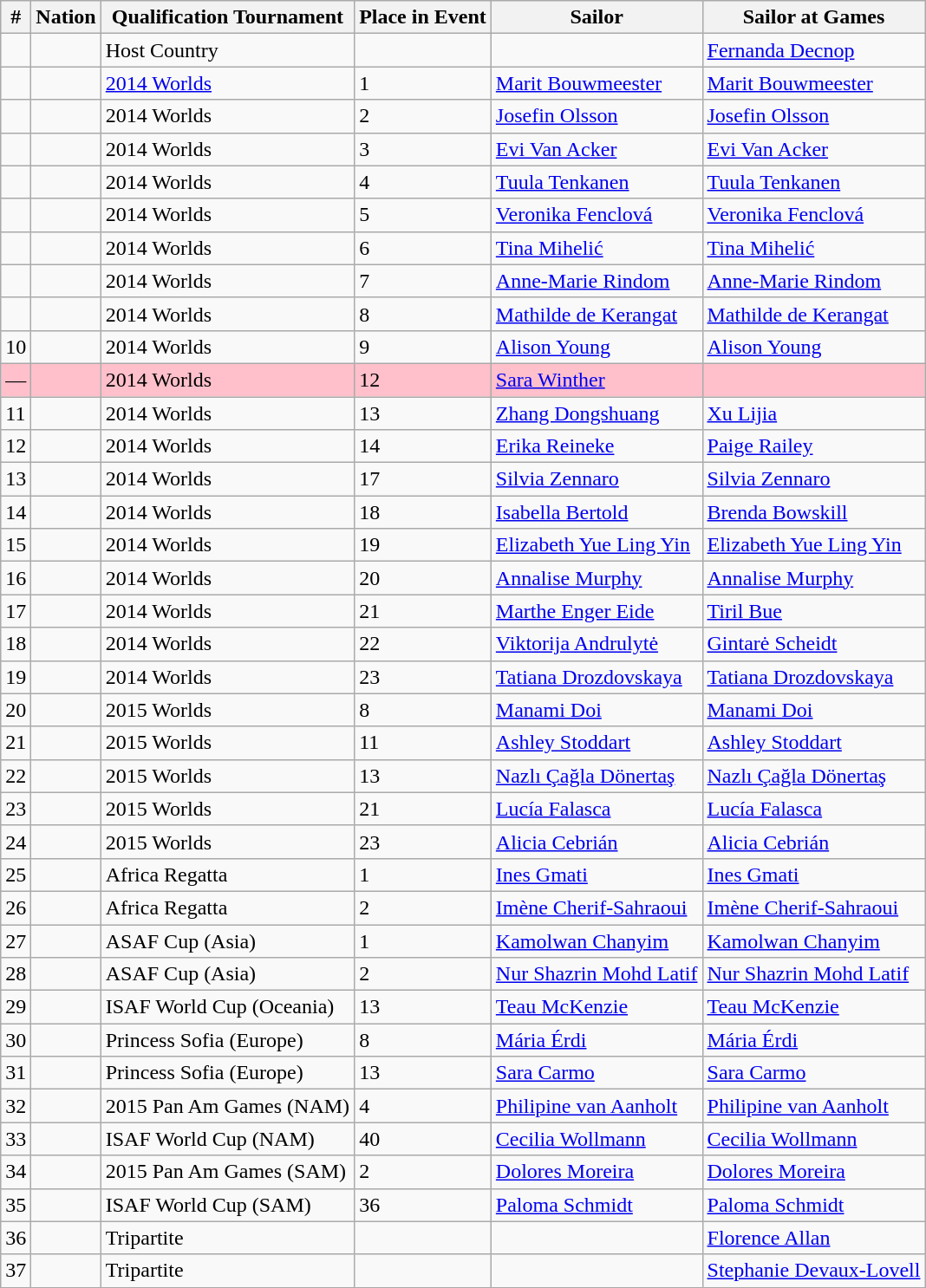<table class="sortable wikitable">
<tr>
<th>#</th>
<th>Nation</th>
<th>Qualification Tournament</th>
<th>Place in Event</th>
<th>Sailor</th>
<th>Sailor at Games</th>
</tr>
<tr>
<td></td>
<td></td>
<td>Host Country</td>
<td></td>
<td></td>
<td><a href='#'>Fernanda Decnop</a></td>
</tr>
<tr>
<td></td>
<td></td>
<td><a href='#'>2014 Worlds</a></td>
<td>1</td>
<td><a href='#'>Marit Bouwmeester</a></td>
<td><a href='#'>Marit Bouwmeester</a></td>
</tr>
<tr>
<td></td>
<td></td>
<td>2014 Worlds</td>
<td>2</td>
<td><a href='#'>Josefin Olsson</a></td>
<td><a href='#'>Josefin Olsson</a></td>
</tr>
<tr>
<td></td>
<td></td>
<td>2014 Worlds</td>
<td>3</td>
<td><a href='#'>Evi Van Acker</a></td>
<td><a href='#'>Evi Van Acker</a></td>
</tr>
<tr>
<td></td>
<td></td>
<td>2014 Worlds</td>
<td>4</td>
<td><a href='#'>Tuula Tenkanen</a></td>
<td><a href='#'>Tuula Tenkanen</a></td>
</tr>
<tr>
<td></td>
<td></td>
<td>2014 Worlds</td>
<td>5</td>
<td><a href='#'>Veronika Fenclová</a></td>
<td><a href='#'>Veronika Fenclová</a></td>
</tr>
<tr>
<td></td>
<td></td>
<td>2014 Worlds</td>
<td>6</td>
<td><a href='#'>Tina Mihelić</a></td>
<td><a href='#'>Tina Mihelić</a></td>
</tr>
<tr>
<td></td>
<td></td>
<td>2014 Worlds</td>
<td>7</td>
<td><a href='#'>Anne-Marie Rindom</a></td>
<td><a href='#'>Anne-Marie Rindom</a></td>
</tr>
<tr>
<td></td>
<td></td>
<td>2014 Worlds</td>
<td>8</td>
<td><a href='#'>Mathilde de Kerangat</a></td>
<td><a href='#'>Mathilde de Kerangat</a></td>
</tr>
<tr>
<td>10</td>
<td></td>
<td>2014 Worlds</td>
<td>9</td>
<td><a href='#'>Alison Young</a></td>
<td><a href='#'>Alison Young</a></td>
</tr>
<tr style="background:pink;">
<td>—</td>
<td></td>
<td>2014 Worlds</td>
<td>12</td>
<td><a href='#'>Sara Winther</a></td>
<td></td>
</tr>
<tr>
<td>11</td>
<td></td>
<td>2014 Worlds</td>
<td>13</td>
<td><a href='#'>Zhang Dongshuang</a></td>
<td><a href='#'>Xu Lijia</a></td>
</tr>
<tr>
<td>12</td>
<td></td>
<td>2014 Worlds</td>
<td>14</td>
<td><a href='#'>Erika Reineke</a></td>
<td><a href='#'>Paige Railey</a></td>
</tr>
<tr>
<td>13</td>
<td></td>
<td>2014 Worlds</td>
<td>17</td>
<td><a href='#'>Silvia Zennaro</a></td>
<td><a href='#'>Silvia Zennaro</a></td>
</tr>
<tr>
<td>14</td>
<td></td>
<td>2014 Worlds</td>
<td>18</td>
<td><a href='#'>Isabella Bertold</a></td>
<td><a href='#'>Brenda Bowskill</a></td>
</tr>
<tr>
<td>15</td>
<td></td>
<td>2014 Worlds</td>
<td>19</td>
<td><a href='#'>Elizabeth Yue Ling Yin</a></td>
<td><a href='#'>Elizabeth Yue Ling Yin</a></td>
</tr>
<tr>
<td>16</td>
<td></td>
<td>2014 Worlds</td>
<td>20</td>
<td><a href='#'>Annalise Murphy</a></td>
<td><a href='#'>Annalise Murphy</a></td>
</tr>
<tr>
<td>17</td>
<td></td>
<td>2014 Worlds</td>
<td>21</td>
<td><a href='#'>Marthe Enger Eide</a></td>
<td><a href='#'>Tiril Bue</a></td>
</tr>
<tr>
<td>18</td>
<td></td>
<td>2014 Worlds</td>
<td>22</td>
<td><a href='#'>Viktorija Andrulytė</a></td>
<td><a href='#'>Gintarė Scheidt</a></td>
</tr>
<tr>
<td>19</td>
<td></td>
<td>2014 Worlds</td>
<td>23</td>
<td><a href='#'>Tatiana Drozdovskaya</a></td>
<td><a href='#'>Tatiana Drozdovskaya</a></td>
</tr>
<tr>
<td>20</td>
<td></td>
<td>2015 Worlds</td>
<td>8</td>
<td><a href='#'>Manami Doi</a></td>
<td><a href='#'>Manami Doi</a></td>
</tr>
<tr>
<td>21</td>
<td></td>
<td>2015 Worlds</td>
<td>11</td>
<td><a href='#'>Ashley Stoddart</a></td>
<td><a href='#'>Ashley Stoddart</a></td>
</tr>
<tr>
<td>22</td>
<td></td>
<td>2015 Worlds</td>
<td>13</td>
<td><a href='#'>Nazlı Çağla Dönertaş</a></td>
<td><a href='#'>Nazlı Çağla Dönertaş</a></td>
</tr>
<tr>
<td>23</td>
<td></td>
<td>2015 Worlds</td>
<td>21</td>
<td><a href='#'>Lucía Falasca</a></td>
<td><a href='#'>Lucía Falasca</a></td>
</tr>
<tr>
<td>24</td>
<td></td>
<td>2015 Worlds</td>
<td>23</td>
<td><a href='#'>Alicia Cebrián</a></td>
<td><a href='#'>Alicia Cebrián</a></td>
</tr>
<tr>
<td>25</td>
<td></td>
<td>Africa Regatta</td>
<td>1</td>
<td><a href='#'>Ines Gmati</a></td>
<td><a href='#'>Ines Gmati</a></td>
</tr>
<tr>
<td>26</td>
<td></td>
<td>Africa Regatta</td>
<td>2</td>
<td><a href='#'>Imène Cherif-Sahraoui</a></td>
<td><a href='#'>Imène Cherif-Sahraoui</a></td>
</tr>
<tr>
<td>27</td>
<td></td>
<td>ASAF Cup (Asia)</td>
<td>1</td>
<td><a href='#'>Kamolwan Chanyim</a></td>
<td><a href='#'>Kamolwan Chanyim</a></td>
</tr>
<tr>
<td>28</td>
<td></td>
<td>ASAF Cup (Asia)</td>
<td>2</td>
<td><a href='#'>Nur Shazrin Mohd Latif</a></td>
<td><a href='#'>Nur Shazrin Mohd Latif</a></td>
</tr>
<tr>
<td>29</td>
<td></td>
<td>ISAF World Cup (Oceania)</td>
<td>13</td>
<td><a href='#'>Teau McKenzie</a></td>
<td><a href='#'>Teau McKenzie</a></td>
</tr>
<tr>
<td>30</td>
<td></td>
<td>Princess Sofia (Europe)</td>
<td>8</td>
<td><a href='#'>Mária Érdi</a></td>
<td><a href='#'>Mária Érdi</a></td>
</tr>
<tr>
<td>31</td>
<td></td>
<td>Princess Sofia (Europe)</td>
<td>13</td>
<td><a href='#'>Sara Carmo</a></td>
<td><a href='#'>Sara Carmo</a></td>
</tr>
<tr>
<td>32</td>
<td></td>
<td>2015 Pan Am Games (NAM)</td>
<td>4</td>
<td><a href='#'>Philipine van Aanholt</a></td>
<td><a href='#'>Philipine van Aanholt</a></td>
</tr>
<tr>
<td>33</td>
<td></td>
<td>ISAF World Cup (NAM)</td>
<td>40</td>
<td><a href='#'>Cecilia Wollmann</a></td>
<td><a href='#'>Cecilia Wollmann</a></td>
</tr>
<tr>
<td>34</td>
<td></td>
<td>2015 Pan Am Games (SAM)</td>
<td>2</td>
<td><a href='#'>Dolores Moreira</a></td>
<td><a href='#'>Dolores Moreira</a></td>
</tr>
<tr>
<td>35</td>
<td></td>
<td>ISAF World Cup (SAM)</td>
<td>36</td>
<td><a href='#'>Paloma Schmidt</a></td>
<td><a href='#'>Paloma Schmidt</a></td>
</tr>
<tr>
<td>36</td>
<td></td>
<td>Tripartite</td>
<td></td>
<td></td>
<td><a href='#'>Florence Allan</a></td>
</tr>
<tr>
<td>37</td>
<td></td>
<td>Tripartite</td>
<td></td>
<td></td>
<td><a href='#'>Stephanie Devaux-Lovell</a></td>
</tr>
</table>
